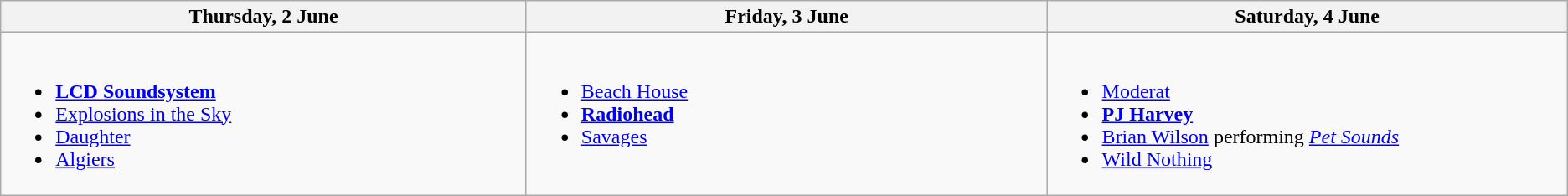<table class="wikitable">
<tr>
<th width="500">Thursday, 2 June</th>
<th width="500">Friday, 3 June</th>
<th width="500">Saturday, 4 June</th>
</tr>
<tr valign="top">
<td><br><ul><li><strong><a href='#'>LCD Soundsystem</a></strong></li><li><a href='#'>Explosions in the Sky</a></li><li><a href='#'>Daughter</a></li><li><a href='#'>Algiers</a></li></ul></td>
<td><br><ul><li><a href='#'>Beach House</a></li><li><strong><a href='#'>Radiohead</a></strong></li><li><a href='#'>Savages</a></li></ul></td>
<td><br><ul><li><a href='#'>Moderat</a></li><li><strong><a href='#'>PJ Harvey</a></strong></li><li><a href='#'>Brian Wilson</a> performing <em><a href='#'>Pet Sounds</a></em></li><li><a href='#'>Wild Nothing</a></li></ul></td>
</tr>
</table>
